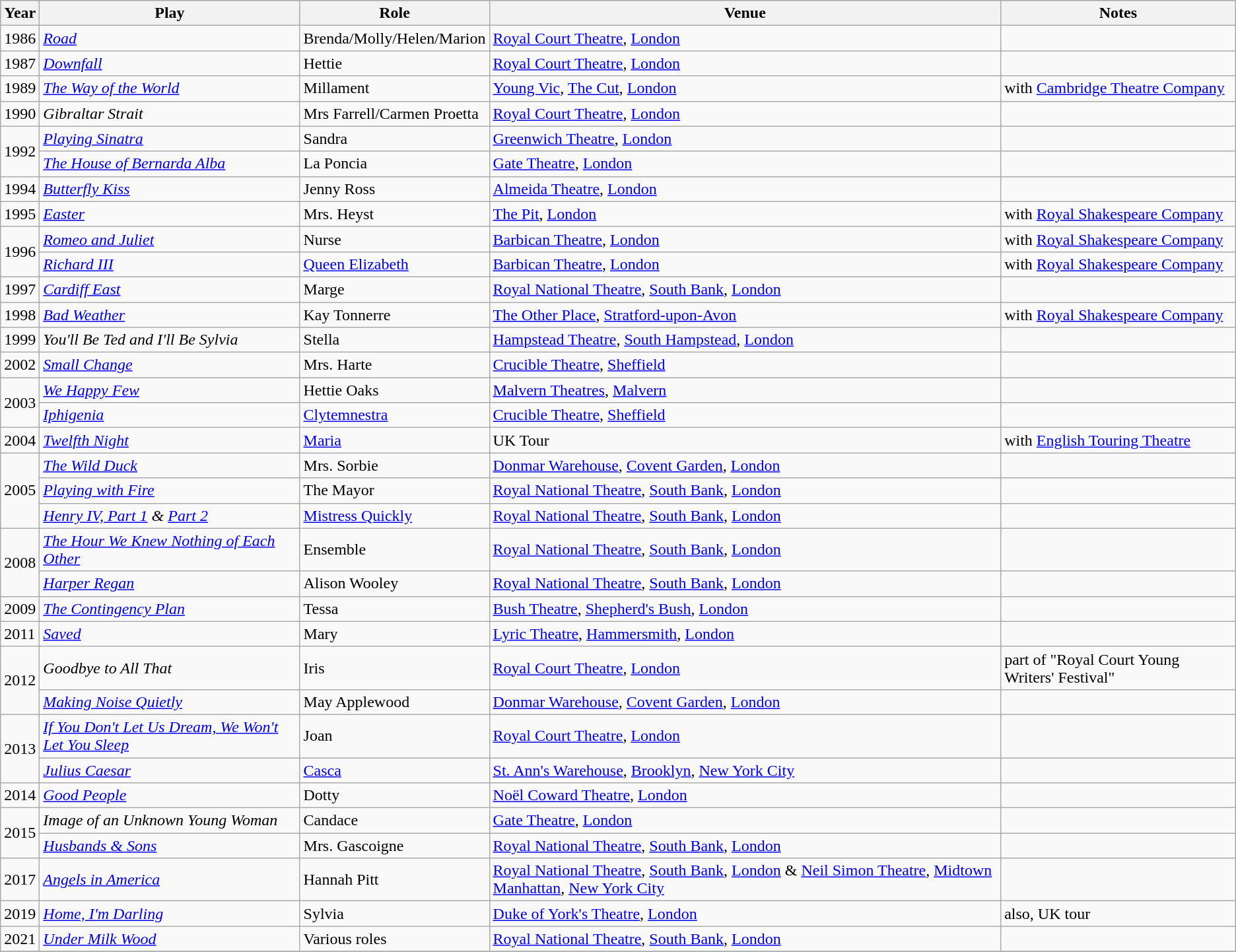<table class="wikitable">
<tr style="background:#b0c4de; text-align:center;">
<th>Year</th>
<th>Play</th>
<th>Role</th>
<th>Venue</th>
<th>Notes</th>
</tr>
<tr>
<td>1986</td>
<td><em><a href='#'>Road</a></em></td>
<td>Brenda/Molly/Helen/Marion</td>
<td><a href='#'>Royal Court Theatre</a>, <a href='#'>London</a></td>
<td></td>
</tr>
<tr>
<td>1987</td>
<td><em><a href='#'>Downfall</a></em></td>
<td>Hettie</td>
<td><a href='#'>Royal Court Theatre</a>, <a href='#'>London</a></td>
<td></td>
</tr>
<tr>
<td>1989</td>
<td><em><a href='#'>The Way of the World</a></em></td>
<td>Millament</td>
<td><a href='#'>Young Vic</a>, <a href='#'>The Cut</a>, <a href='#'>London</a></td>
<td>with <a href='#'>Cambridge Theatre Company</a></td>
</tr>
<tr>
<td>1990</td>
<td><em>Gibraltar Strait</em></td>
<td>Mrs Farrell/Carmen Proetta</td>
<td><a href='#'>Royal Court Theatre</a>, <a href='#'>London</a></td>
<td></td>
</tr>
<tr>
<td rowspan="2">1992</td>
<td><em><a href='#'>Playing Sinatra</a></em></td>
<td>Sandra</td>
<td><a href='#'>Greenwich Theatre</a>, <a href='#'>London</a></td>
<td></td>
</tr>
<tr>
<td><em><a href='#'>The House of Bernarda Alba</a></em></td>
<td>La Poncia</td>
<td><a href='#'>Gate Theatre</a>, <a href='#'>London</a></td>
<td></td>
</tr>
<tr>
<td>1994</td>
<td><em><a href='#'>Butterfly Kiss</a></em></td>
<td>Jenny Ross</td>
<td><a href='#'>Almeida Theatre</a>, <a href='#'>London</a></td>
<td></td>
</tr>
<tr>
<td>1995</td>
<td><em><a href='#'>Easter</a></em></td>
<td>Mrs. Heyst</td>
<td><a href='#'>The Pit</a>, <a href='#'>London</a></td>
<td>with <a href='#'>Royal Shakespeare Company</a></td>
</tr>
<tr>
<td rowspan="2">1996</td>
<td><em><a href='#'>Romeo and Juliet</a></em></td>
<td>Nurse</td>
<td><a href='#'>Barbican Theatre</a>, <a href='#'>London</a></td>
<td>with <a href='#'>Royal Shakespeare Company</a></td>
</tr>
<tr>
<td><em><a href='#'>Richard III</a></em></td>
<td><a href='#'>Queen Elizabeth</a></td>
<td><a href='#'>Barbican Theatre</a>, <a href='#'>London</a></td>
<td>with <a href='#'>Royal Shakespeare Company</a></td>
</tr>
<tr>
<td>1997</td>
<td><em><a href='#'>Cardiff East</a></em></td>
<td>Marge</td>
<td><a href='#'>Royal National Theatre</a>, <a href='#'>South Bank</a>, <a href='#'>London</a></td>
<td></td>
</tr>
<tr>
<td>1998</td>
<td><em><a href='#'>Bad Weather</a></em></td>
<td>Kay Tonnerre</td>
<td><a href='#'>The Other Place</a>, <a href='#'>Stratford-upon-Avon</a></td>
<td>with <a href='#'>Royal Shakespeare Company</a></td>
</tr>
<tr>
<td>1999</td>
<td><em>You'll Be Ted and I'll Be Sylvia</em></td>
<td>Stella</td>
<td><a href='#'>Hampstead Theatre</a>, <a href='#'>South Hampstead</a>, <a href='#'>London</a></td>
<td></td>
</tr>
<tr>
<td>2002</td>
<td><em><a href='#'>Small Change</a></em></td>
<td>Mrs. Harte</td>
<td><a href='#'>Crucible Theatre</a>, <a href='#'>Sheffield</a></td>
<td></td>
</tr>
<tr>
<td rowspan="2">2003</td>
<td><em><a href='#'>We Happy Few</a></em></td>
<td>Hettie Oaks</td>
<td><a href='#'>Malvern Theatres</a>, <a href='#'>Malvern</a></td>
<td></td>
</tr>
<tr>
<td><em><a href='#'>Iphigenia</a></em></td>
<td><a href='#'>Clytemnestra</a></td>
<td><a href='#'>Crucible Theatre</a>, <a href='#'>Sheffield</a></td>
<td></td>
</tr>
<tr>
<td>2004</td>
<td><em><a href='#'>Twelfth Night</a></em></td>
<td><a href='#'>Maria</a></td>
<td>UK Tour</td>
<td>with <a href='#'>English Touring Theatre</a></td>
</tr>
<tr>
<td rowspan="3">2005</td>
<td><em><a href='#'>The Wild Duck</a></em></td>
<td>Mrs. Sorbie</td>
<td><a href='#'>Donmar Warehouse</a>, <a href='#'>Covent Garden</a>, <a href='#'>London</a></td>
<td></td>
</tr>
<tr>
<td><em><a href='#'>Playing with Fire</a></em></td>
<td>The Mayor</td>
<td><a href='#'>Royal National Theatre</a>, <a href='#'>South Bank</a>, <a href='#'>London</a></td>
<td></td>
</tr>
<tr>
<td><em><a href='#'>Henry IV, Part 1</a> & <a href='#'>Part 2</a></em></td>
<td><a href='#'>Mistress Quickly</a></td>
<td><a href='#'>Royal National Theatre</a>, <a href='#'>South Bank</a>, <a href='#'>London</a></td>
<td></td>
</tr>
<tr>
<td rowspan="2">2008</td>
<td><em><a href='#'>The Hour We Knew Nothing of Each Other</a></em></td>
<td>Ensemble</td>
<td><a href='#'>Royal National Theatre</a>, <a href='#'>South Bank</a>, <a href='#'>London</a></td>
<td></td>
</tr>
<tr>
<td><em><a href='#'>Harper Regan</a></em></td>
<td>Alison Wooley</td>
<td><a href='#'>Royal National Theatre</a>, <a href='#'>South Bank</a>, <a href='#'>London</a></td>
<td></td>
</tr>
<tr>
<td>2009</td>
<td><em><a href='#'>The Contingency Plan</a></em></td>
<td>Tessa</td>
<td><a href='#'>Bush Theatre</a>, <a href='#'>Shepherd's Bush</a>, <a href='#'>London</a></td>
<td></td>
</tr>
<tr>
<td>2011</td>
<td><em><a href='#'>Saved</a></em></td>
<td>Mary</td>
<td><a href='#'>Lyric Theatre</a>, <a href='#'>Hammersmith</a>, <a href='#'>London</a></td>
<td></td>
</tr>
<tr>
<td rowspan="2">2012</td>
<td><em>Goodbye to All That</em></td>
<td>Iris</td>
<td><a href='#'>Royal Court Theatre</a>, <a href='#'>London</a></td>
<td>part of "Royal Court Young Writers' Festival"</td>
</tr>
<tr>
<td><em><a href='#'>Making Noise Quietly</a></em></td>
<td>May Applewood</td>
<td><a href='#'>Donmar Warehouse</a>, <a href='#'>Covent Garden</a>, <a href='#'>London</a></td>
<td></td>
</tr>
<tr>
<td rowspan="2">2013</td>
<td><em><a href='#'>If You Don't Let Us Dream, We Won't Let You Sleep</a></em></td>
<td>Joan</td>
<td><a href='#'>Royal Court Theatre</a>, <a href='#'>London</a></td>
<td></td>
</tr>
<tr>
<td><em><a href='#'>Julius Caesar</a></em></td>
<td><a href='#'>Casca</a></td>
<td><a href='#'>St. Ann's Warehouse</a>, <a href='#'>Brooklyn</a>, <a href='#'>New York City</a></td>
<td></td>
</tr>
<tr>
<td>2014</td>
<td><em><a href='#'>Good People</a></em></td>
<td>Dotty</td>
<td><a href='#'>Noël Coward Theatre</a>, <a href='#'>London</a></td>
<td></td>
</tr>
<tr>
<td rowspan="2">2015</td>
<td><em>Image of an Unknown Young Woman</em></td>
<td>Candace</td>
<td><a href='#'>Gate Theatre</a>, <a href='#'>London</a></td>
<td></td>
</tr>
<tr>
<td><em><a href='#'>Husbands & Sons</a></em></td>
<td>Mrs. Gascoigne</td>
<td><a href='#'>Royal National Theatre</a>, <a href='#'>South Bank</a>, <a href='#'>London</a></td>
<td></td>
</tr>
<tr>
<td>2017</td>
<td><em><a href='#'>Angels in America</a></em></td>
<td>Hannah Pitt</td>
<td><a href='#'>Royal National Theatre</a>, <a href='#'>South Bank</a>, <a href='#'>London</a> & <a href='#'>Neil Simon Theatre</a>, <a href='#'>Midtown Manhattan</a>, <a href='#'>New York City</a></td>
<td></td>
</tr>
<tr>
<td>2019</td>
<td><em><a href='#'>Home, I'm Darling</a></em></td>
<td>Sylvia</td>
<td><a href='#'>Duke of York's Theatre</a>, <a href='#'>London</a></td>
<td>also, UK tour</td>
</tr>
<tr>
<td>2021</td>
<td><em><a href='#'>Under Milk Wood</a></em></td>
<td>Various roles</td>
<td><a href='#'>Royal National Theatre</a>, <a href='#'>South Bank</a>, <a href='#'>London</a></td>
<td></td>
</tr>
<tr>
</tr>
</table>
